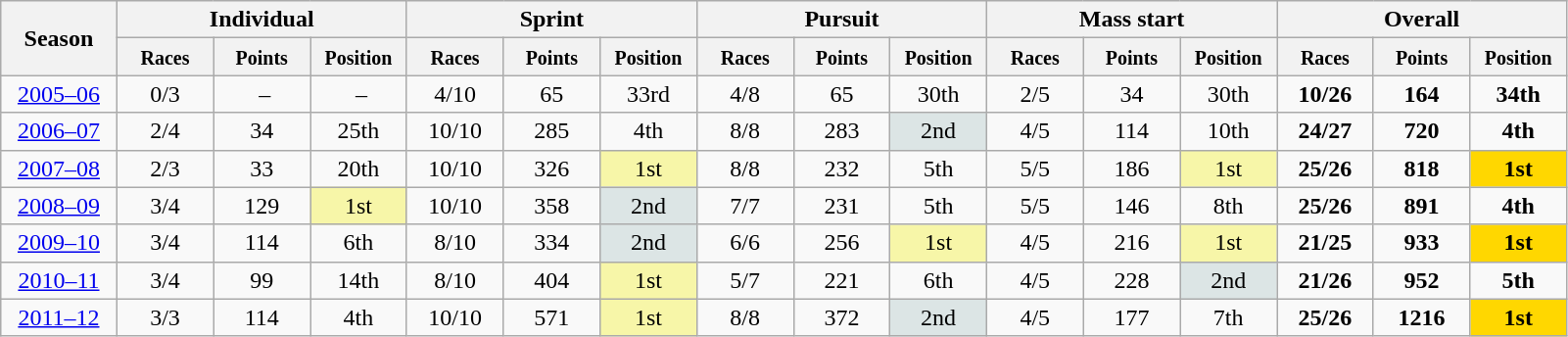<table class="wikitable" style="text-align:center;">
<tr class="hintergrundfarbe5">
<th rowspan="2" style="width:6%;">Season</th>
<th colspan="3">Individual</th>
<th colspan="3">Sprint</th>
<th colspan="3">Pursuit</th>
<th colspan="3">Mass start</th>
<th colspan="3">Overall</th>
</tr>
<tr class="hintergrundfarbe5">
<th style="width:5%;"><small>Races</small></th>
<th style="width:5%;"><small>Points</small></th>
<th style="width:5%;"><small>Position</small></th>
<th style="width:5%;"><small>Races</small></th>
<th style="width:5%;"><small>Points</small></th>
<th style="width:5%;"><small>Position</small></th>
<th style="width:5%;"><small>Races</small></th>
<th style="width:5%;"><small>Points</small></th>
<th style="width:5%;"><small>Position</small></th>
<th style="width:5%;"><small>Races</small></th>
<th style="width:5%;"><small>Points</small></th>
<th style="width:5%;"><small>Position</small></th>
<th style="width:5%;"><small>Races</small></th>
<th style="width:5%;"><small>Points</small></th>
<th style="width:5%;"><small>Position</small></th>
</tr>
<tr>
<td><a href='#'>2005–06</a></td>
<td>0/3</td>
<td> –</td>
<td> –</td>
<td>4/10</td>
<td>65</td>
<td>33rd</td>
<td>4/8</td>
<td>65</td>
<td>30th</td>
<td>2/5</td>
<td>34</td>
<td>30th</td>
<td><strong>10/26</strong></td>
<td><strong>164</strong></td>
<td><strong>34th</strong></td>
</tr>
<tr>
<td><a href='#'>2006–07</a></td>
<td>2/4</td>
<td>34</td>
<td>25th</td>
<td>10/10</td>
<td>285</td>
<td>4th</td>
<td>8/8</td>
<td>283</td>
<td style="background:#dce5e5;">2nd</td>
<td>4/5</td>
<td>114</td>
<td>10th</td>
<td><strong>24/27</strong></td>
<td><strong>720</strong></td>
<td><strong>4th</strong></td>
</tr>
<tr>
<td><a href='#'>2007–08</a></td>
<td>2/3</td>
<td>33</td>
<td>20th</td>
<td>10/10</td>
<td>326</td>
<td style="background:#f7f6a8;">1st</td>
<td>8/8</td>
<td>232</td>
<td>5th</td>
<td>5/5</td>
<td>186</td>
<td style="background:#f7f6a8;">1st</td>
<td><strong>25/26</strong></td>
<td><strong>818</strong></td>
<td style="background:gold;"><strong>1st</strong></td>
</tr>
<tr>
<td><a href='#'>2008–09</a></td>
<td>3/4</td>
<td>129</td>
<td style="background:#f7f6a8;">1st</td>
<td>10/10</td>
<td>358</td>
<td style="background:#dce5e5;">2nd</td>
<td>7/7</td>
<td>231</td>
<td>5th</td>
<td>5/5</td>
<td>146</td>
<td>8th</td>
<td><strong>25/26</strong></td>
<td><strong>891</strong></td>
<td><strong>4th</strong></td>
</tr>
<tr>
<td><a href='#'>2009–10</a></td>
<td>3/4</td>
<td>114</td>
<td>6th</td>
<td>8/10</td>
<td>334</td>
<td style="background:#dce5e5;">2nd</td>
<td>6/6</td>
<td>256</td>
<td style="background:#f7f6a8;">1st</td>
<td>4/5</td>
<td>216</td>
<td style="background:#f7f6a8;">1st</td>
<td><strong>21/25</strong></td>
<td><strong>933</strong></td>
<td style="background:gold;"><strong>1st</strong></td>
</tr>
<tr>
<td><a href='#'>2010–11</a></td>
<td>3/4</td>
<td>99</td>
<td>14th</td>
<td>8/10</td>
<td>404</td>
<td style="background:#f7f6a8;">1st</td>
<td>5/7</td>
<td>221</td>
<td>6th</td>
<td>4/5</td>
<td>228</td>
<td style="background:#dce5e5;">2nd</td>
<td><strong>21/26</strong></td>
<td><strong>952</strong></td>
<td><strong>5th</strong></td>
</tr>
<tr>
<td><a href='#'>2011–12</a></td>
<td>3/3</td>
<td>114</td>
<td>4th</td>
<td>10/10</td>
<td>571</td>
<td style="background:#f7f6a8;">1st</td>
<td>8/8</td>
<td>372</td>
<td bgcolor="#dce5e5">2nd</td>
<td>4/5</td>
<td>177</td>
<td>7th</td>
<td><strong>25/26</strong></td>
<td><strong>1216</strong></td>
<td style="background:gold;"><strong>1st</strong></td>
</tr>
</table>
